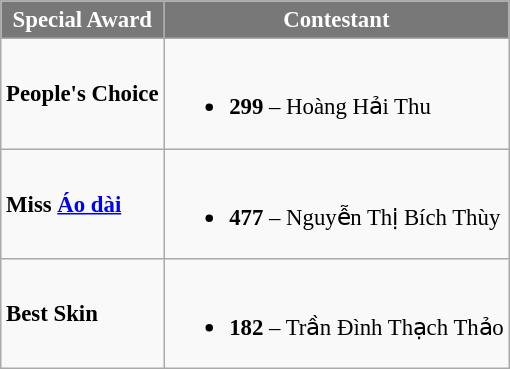<table class="wikitable sortable" style="font-size: 95%;">
<tr>
<th style="background-color:#787878;color:#FFFFFF;">Special Award</th>
<th style="background-color:#787878;color:#FFFFFF;">Contestant</th>
</tr>
<tr>
<td><strong>People's Choice</strong></td>
<td><br><ul><li><strong>299</strong> – Hoàng Hải Thu</li></ul></td>
</tr>
<tr>
<td><strong>Miss <a href='#'>Áo dài</a></strong></td>
<td><br><ul><li><strong>477</strong> – Nguyễn Thị Bích Thùy</li></ul></td>
</tr>
<tr>
<td><strong>Best Skin</strong></td>
<td><br><ul><li><strong>182</strong> – Trần Đình Thạch Thảo</li></ul></td>
</tr>
</table>
